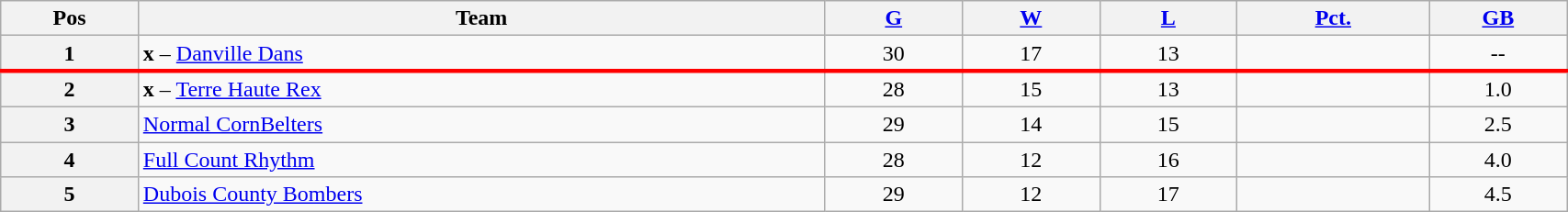<table class="wikitable plainrowheaders" width="90%" style="text-align:center;">
<tr>
<th scope="col" width="5%">Pos</th>
<th scope="col" width="25%">Team</th>
<th scope="col" width="5%"><a href='#'>G</a></th>
<th scope="col" width="5%"><a href='#'>W</a></th>
<th scope="col" width="5%"><a href='#'>L</a></th>
<th scope="col" width="7%"><a href='#'>Pct.</a></th>
<th scope="col" width="5%"><a href='#'>GB</a></th>
</tr>
<tr>
<th>1</th>
<td style="text-align:left;"><strong>x</strong> – <a href='#'>Danville Dans</a></td>
<td>30</td>
<td>17</td>
<td>13</td>
<td></td>
<td>--</td>
</tr>
<tr>
</tr>
<tr |- style="border-top:3px solid red;">
<th>2</th>
<td style="text-align:left;"><strong>x</strong> – <a href='#'>Terre Haute Rex</a></td>
<td>28</td>
<td>15</td>
<td>13</td>
<td></td>
<td>1.0</td>
</tr>
<tr>
<th>3</th>
<td style="text-align:left;"><a href='#'>Normal CornBelters</a></td>
<td>29</td>
<td>14</td>
<td>15</td>
<td></td>
<td>2.5</td>
</tr>
<tr>
<th>4</th>
<td style="text-align:left;"><a href='#'>Full Count Rhythm</a></td>
<td>28</td>
<td>12</td>
<td>16</td>
<td></td>
<td>4.0</td>
</tr>
<tr>
<th>5</th>
<td style="text-align:left;"><a href='#'>Dubois County Bombers</a></td>
<td>29</td>
<td>12</td>
<td>17</td>
<td></td>
<td>4.5</td>
</tr>
</table>
